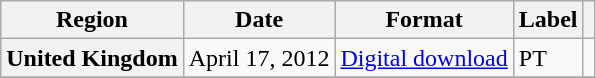<table class="wikitable plainrowheaders">
<tr>
<th scope="col">Region</th>
<th scope="col">Date</th>
<th scope="col">Format</th>
<th scope="col">Label</th>
<th scope="col"></th>
</tr>
<tr>
<th scope="row">United Kingdom</th>
<td>April 17, 2012</td>
<td><a href='#'>Digital download</a></td>
<td>PT</td>
<td></td>
</tr>
<tr>
</tr>
</table>
